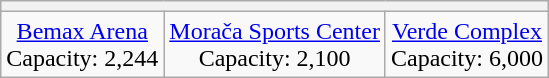<table class="wikitable" style="text-align:center;">
<tr>
<th rowspan="1" colspan="8"></th>
</tr>
<tr>
<td><a href='#'>Bemax Arena</a><br>Capacity: 2,244</td>
<td><a href='#'>Morača Sports Center</a><br>Capacity: 2,100</td>
<td><a href='#'>Verde Complex</a><br>Capacity: 6,000</td>
</tr>
</table>
